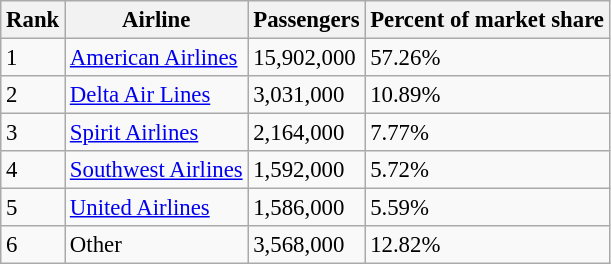<table class="wikitable" style="font-size: 95%" width= align=>
<tr>
<th>Rank</th>
<th>Airline</th>
<th>Passengers</th>
<th>Percent of market share</th>
</tr>
<tr>
<td>1</td>
<td><a href='#'>American Airlines</a></td>
<td>15,902,000</td>
<td>57.26%</td>
</tr>
<tr>
<td>2</td>
<td><a href='#'>Delta Air Lines</a></td>
<td>3,031,000</td>
<td>10.89%</td>
</tr>
<tr>
<td>3</td>
<td><a href='#'>Spirit Airlines</a></td>
<td>2,164,000</td>
<td>7.77%</td>
</tr>
<tr>
<td>4</td>
<td><a href='#'>Southwest Airlines</a></td>
<td>1,592,000</td>
<td>5.72%</td>
</tr>
<tr>
<td>5</td>
<td><a href='#'>United Airlines</a></td>
<td>1,586,000</td>
<td>5.59%</td>
</tr>
<tr>
<td>6</td>
<td>Other</td>
<td>3,568,000</td>
<td>12.82%</td>
</tr>
</table>
